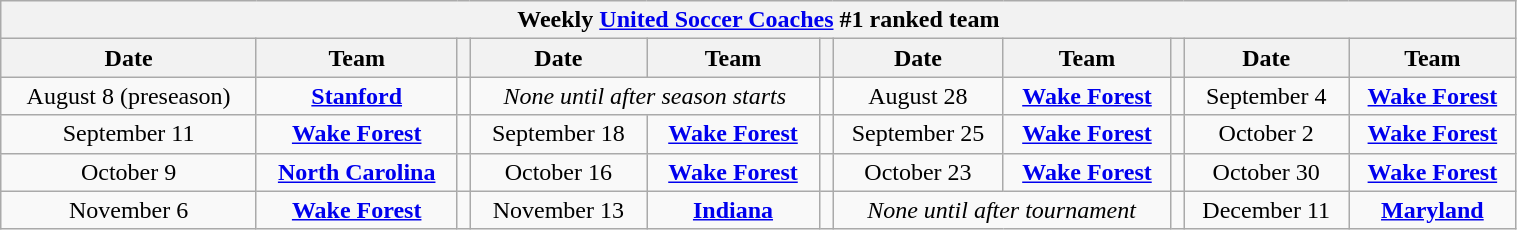<table class="wikitable" style="text-align:center; width:80%">
<tr>
<th colspan=11>Weekly <a href='#'>United Soccer Coaches</a> #1 ranked team</th>
</tr>
<tr>
<th>Date</th>
<th>Team</th>
<th></th>
<th>Date</th>
<th>Team</th>
<th></th>
<th>Date</th>
<th>Team</th>
<th></th>
<th>Date</th>
<th>Team</th>
</tr>
<tr>
<td>August 8 (preseason)</td>
<td><strong><a href='#'>Stanford</a></strong></td>
<td></td>
<td colspan=2><em>None until after season starts</em></td>
<td></td>
<td>August 28</td>
<td><strong><a href='#'>Wake Forest</a></strong></td>
<td></td>
<td>September 4</td>
<td><strong><a href='#'>Wake Forest</a></strong></td>
</tr>
<tr>
<td>September 11</td>
<td><strong><a href='#'>Wake Forest</a></strong></td>
<td></td>
<td>September 18</td>
<td><strong><a href='#'>Wake Forest</a></strong></td>
<td></td>
<td>September 25</td>
<td><strong><a href='#'>Wake Forest</a></strong></td>
<td></td>
<td>October 2</td>
<td><strong><a href='#'>Wake Forest</a></strong></td>
</tr>
<tr>
<td>October 9</td>
<td><strong><a href='#'>North Carolina</a></strong></td>
<td></td>
<td>October 16</td>
<td><strong><a href='#'>Wake Forest</a></strong></td>
<td></td>
<td>October 23</td>
<td><strong><a href='#'>Wake Forest</a></strong></td>
<td></td>
<td>October 30</td>
<td><strong><a href='#'>Wake Forest</a></strong></td>
</tr>
<tr>
<td>November 6</td>
<td><strong><a href='#'>Wake Forest</a></strong></td>
<td></td>
<td>November 13</td>
<td><strong><a href='#'>Indiana</a></strong></td>
<td></td>
<td colspan=2><em>None until after tournament</em></td>
<td></td>
<td>December 11</td>
<td><strong><a href='#'>Maryland</a></strong></td>
</tr>
</table>
